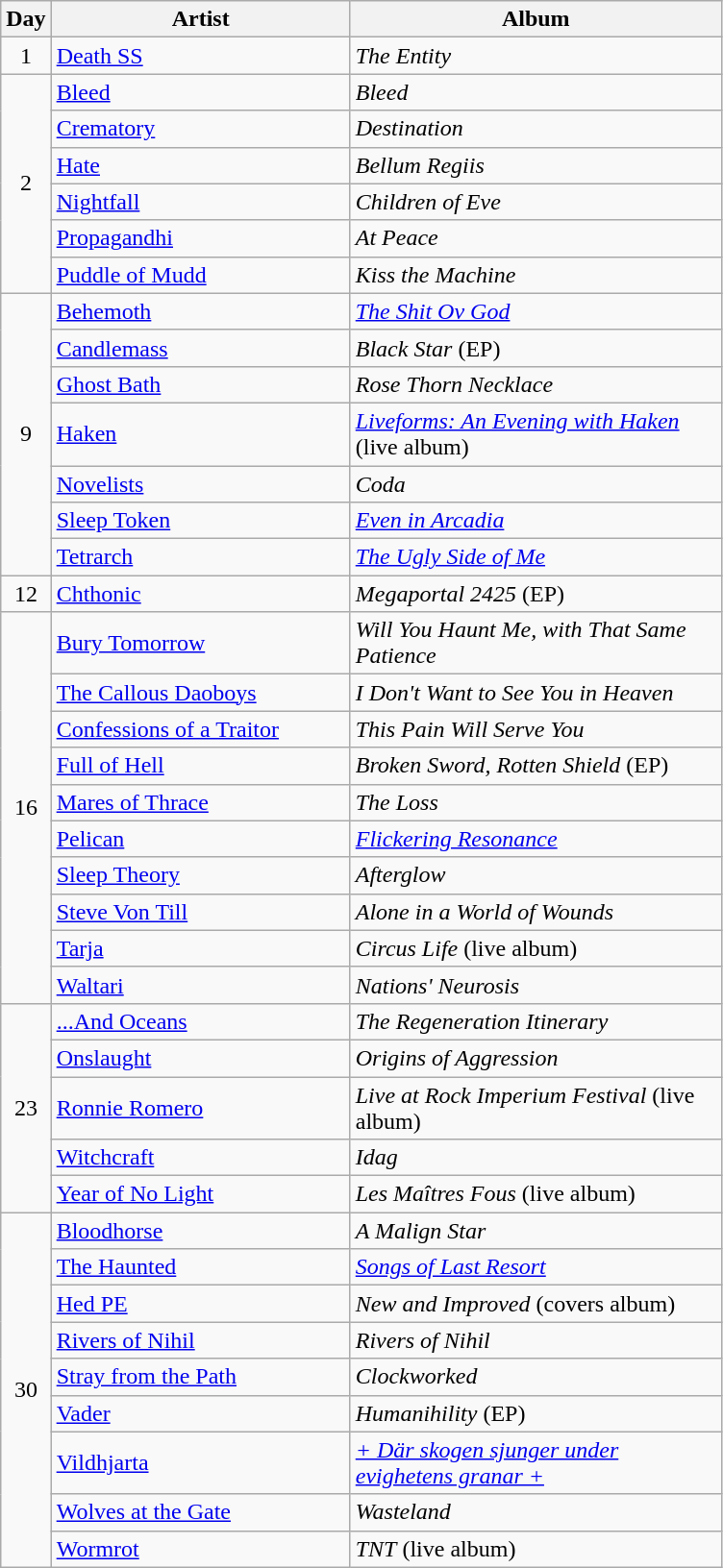<table class="wikitable" id="table_May">
<tr>
<th style="width:20px;">Day</th>
<th style="width:200px;">Artist</th>
<th style="width:250px;">Album</th>
</tr>
<tr>
<td style="text-align:center;" rowspan="1">1</td>
<td><a href='#'>Death SS</a></td>
<td><em>The Entity</em></td>
</tr>
<tr>
<td style="text-align:center;" rowspan="6">2</td>
<td><a href='#'>Bleed</a></td>
<td><em>Bleed</em></td>
</tr>
<tr>
<td><a href='#'>Crematory</a></td>
<td><em>Destination</em></td>
</tr>
<tr>
<td><a href='#'>Hate</a></td>
<td><em>Bellum Regiis</em></td>
</tr>
<tr>
<td><a href='#'>Nightfall</a></td>
<td><em>Children of Eve</em></td>
</tr>
<tr>
<td><a href='#'>Propagandhi</a></td>
<td><em>At Peace</em></td>
</tr>
<tr>
<td><a href='#'>Puddle of Mudd</a></td>
<td><em>Kiss the Machine</em></td>
</tr>
<tr>
<td style="text-align:center;" rowspan="7">9</td>
<td><a href='#'>Behemoth</a></td>
<td><em><a href='#'>The Shit Ov God</a></em></td>
</tr>
<tr>
<td><a href='#'>Candlemass</a></td>
<td><em>Black Star</em> (EP)</td>
</tr>
<tr>
<td><a href='#'>Ghost Bath</a></td>
<td><em>Rose Thorn Necklace</em></td>
</tr>
<tr>
<td><a href='#'>Haken</a></td>
<td><em><a href='#'>Liveforms: An Evening with Haken</a></em> (live album)</td>
</tr>
<tr>
<td><a href='#'>Novelists</a></td>
<td><em>Coda</em></td>
</tr>
<tr>
<td><a href='#'>Sleep Token</a></td>
<td><em><a href='#'>Even in Arcadia</a></em></td>
</tr>
<tr>
<td><a href='#'>Tetrarch</a></td>
<td><em><a href='#'>The Ugly Side of Me</a></em></td>
</tr>
<tr>
<td style="text-align:center;" rowspan="1">12</td>
<td><a href='#'>Chthonic</a></td>
<td><em>Megaportal 2425</em> (EP)</td>
</tr>
<tr>
<td style="text-align:center;" rowspan="10">16</td>
<td><a href='#'>Bury Tomorrow</a></td>
<td><em>Will You Haunt Me, with That Same Patience</em></td>
</tr>
<tr>
<td><a href='#'>The Callous Daoboys</a></td>
<td><em>I Don't Want to See You in Heaven</em></td>
</tr>
<tr>
<td><a href='#'>Confessions of a Traitor</a></td>
<td><em>This Pain Will Serve You</em></td>
</tr>
<tr>
<td><a href='#'>Full of Hell</a></td>
<td><em>Broken Sword, Rotten Shield</em> (EP)</td>
</tr>
<tr>
<td><a href='#'>Mares of Thrace</a></td>
<td><em>The Loss</em></td>
</tr>
<tr>
<td><a href='#'>Pelican</a></td>
<td><em><a href='#'>Flickering Resonance</a></em></td>
</tr>
<tr>
<td><a href='#'>Sleep Theory</a></td>
<td><em>Afterglow</em></td>
</tr>
<tr>
<td><a href='#'>Steve Von Till</a></td>
<td><em>Alone in a World of Wounds</em></td>
</tr>
<tr>
<td><a href='#'>Tarja</a></td>
<td><em>Circus Life</em> (live album)</td>
</tr>
<tr>
<td><a href='#'>Waltari</a></td>
<td><em>Nations' Neurosis</em></td>
</tr>
<tr>
<td style="text-align:center;" rowspan="5">23</td>
<td><a href='#'>...And Oceans</a></td>
<td><em>The Regeneration Itinerary</em></td>
</tr>
<tr>
<td><a href='#'>Onslaught</a></td>
<td><em>Origins of Aggression</em></td>
</tr>
<tr>
<td><a href='#'>Ronnie Romero</a></td>
<td><em>Live at Rock Imperium Festival</em> (live album)</td>
</tr>
<tr>
<td><a href='#'>Witchcraft</a></td>
<td><em>Idag</em></td>
</tr>
<tr>
<td><a href='#'>Year of No Light</a></td>
<td><em>Les Maîtres Fous</em> (live album)</td>
</tr>
<tr>
<td style="text-align:center;" rowspan="9">30</td>
<td><a href='#'>Bloodhorse</a></td>
<td><em>A Malign Star</em></td>
</tr>
<tr>
<td><a href='#'>The Haunted</a></td>
<td><em><a href='#'>Songs of Last Resort</a></em></td>
</tr>
<tr>
<td><a href='#'>Hed PE</a></td>
<td><em>New and Improved</em> (covers album)</td>
</tr>
<tr>
<td><a href='#'>Rivers of Nihil</a></td>
<td><em>Rivers of Nihil</em></td>
</tr>
<tr>
<td><a href='#'>Stray from the Path</a></td>
<td><em>Clockworked</em></td>
</tr>
<tr>
<td><a href='#'>Vader</a></td>
<td><em>Humanihility</em> (EP)</td>
</tr>
<tr>
<td><a href='#'>Vildhjarta</a></td>
<td><em><a href='#'>+ Där skogen sjunger under evighetens granar +</a></em></td>
</tr>
<tr>
<td><a href='#'>Wolves at the Gate</a></td>
<td><em>Wasteland</em></td>
</tr>
<tr>
<td><a href='#'>Wormrot</a></td>
<td><em>TNT</em> (live album)</td>
</tr>
</table>
